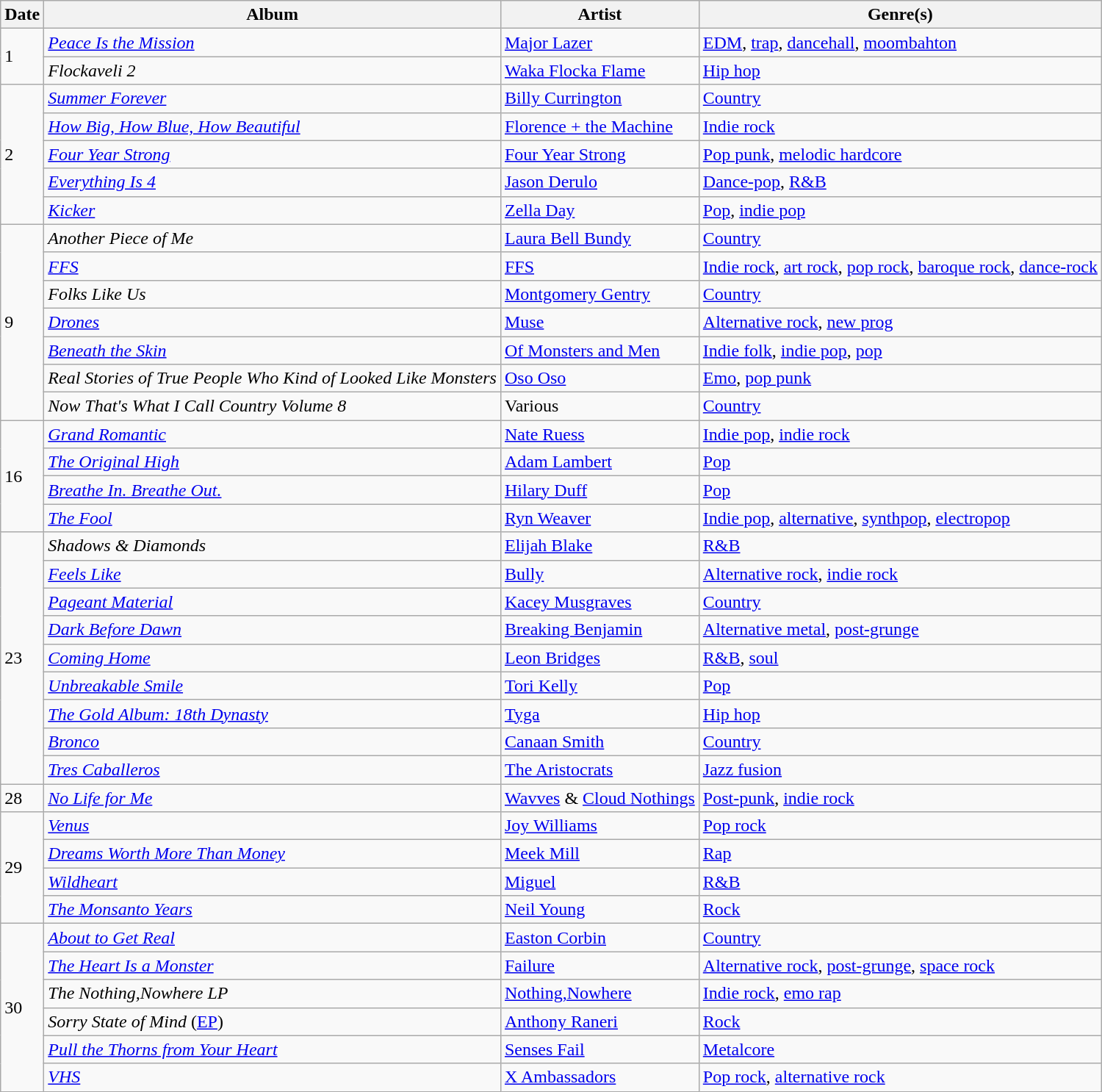<table class="wikitable" style="text-align: left;">
<tr>
<th>Date</th>
<th>Album</th>
<th>Artist</th>
<th>Genre(s)</th>
</tr>
<tr>
<td rowspan="2">1</td>
<td><em><a href='#'>Peace Is the Mission</a></em></td>
<td><a href='#'>Major Lazer</a></td>
<td><a href='#'>EDM</a>, <a href='#'>trap</a>, <a href='#'>dancehall</a>, <a href='#'>moombahton</a></td>
</tr>
<tr>
<td><em>Flockaveli 2</em></td>
<td><a href='#'>Waka Flocka Flame</a></td>
<td><a href='#'>Hip hop</a></td>
</tr>
<tr>
<td rowspan="5">2</td>
<td><em><a href='#'>Summer Forever</a></em></td>
<td><a href='#'>Billy Currington</a></td>
<td><a href='#'>Country</a></td>
</tr>
<tr>
<td><em><a href='#'>How Big, How Blue, How Beautiful</a></em></td>
<td><a href='#'>Florence + the Machine</a></td>
<td><a href='#'>Indie rock</a></td>
</tr>
<tr>
<td><em><a href='#'>Four Year Strong</a></em></td>
<td><a href='#'>Four Year Strong</a></td>
<td><a href='#'>Pop punk</a>, <a href='#'>melodic hardcore</a></td>
</tr>
<tr>
<td><em><a href='#'>Everything Is 4</a></em></td>
<td><a href='#'>Jason Derulo</a></td>
<td><a href='#'>Dance-pop</a>, <a href='#'>R&B</a></td>
</tr>
<tr>
<td><em><a href='#'>Kicker</a></em></td>
<td><a href='#'>Zella Day</a></td>
<td><a href='#'>Pop</a>, <a href='#'>indie pop</a></td>
</tr>
<tr>
<td rowspan="7">9</td>
<td><em>Another Piece of Me</em></td>
<td><a href='#'>Laura Bell Bundy</a></td>
<td><a href='#'>Country</a></td>
</tr>
<tr>
<td><em><a href='#'>FFS</a></em></td>
<td><a href='#'>FFS</a></td>
<td><a href='#'>Indie rock</a>, <a href='#'>art rock</a>, <a href='#'>pop rock</a>, <a href='#'>baroque rock</a>, <a href='#'>dance-rock</a></td>
</tr>
<tr>
<td><em>Folks Like Us</em></td>
<td><a href='#'>Montgomery Gentry</a></td>
<td><a href='#'>Country</a></td>
</tr>
<tr>
<td><em><a href='#'>Drones</a></em></td>
<td><a href='#'>Muse</a></td>
<td><a href='#'>Alternative rock</a>, <a href='#'>new prog</a></td>
</tr>
<tr>
<td><em><a href='#'>Beneath the Skin</a></em></td>
<td><a href='#'>Of Monsters and Men</a></td>
<td><a href='#'>Indie folk</a>, <a href='#'>indie pop</a>, <a href='#'>pop</a></td>
</tr>
<tr>
<td><em>Real Stories of True People Who Kind of Looked Like Monsters</em></td>
<td><a href='#'>Oso Oso</a></td>
<td><a href='#'>Emo</a>, <a href='#'>pop punk</a></td>
</tr>
<tr>
<td><em>Now That's What I Call Country Volume 8</em></td>
<td>Various</td>
<td><a href='#'>Country</a></td>
</tr>
<tr>
<td rowspan="4">16</td>
<td><em><a href='#'>Grand Romantic</a></em></td>
<td><a href='#'>Nate Ruess</a></td>
<td><a href='#'>Indie pop</a>, <a href='#'>indie rock</a></td>
</tr>
<tr>
<td><em><a href='#'>The Original High</a></em></td>
<td><a href='#'>Adam Lambert</a></td>
<td><a href='#'>Pop</a></td>
</tr>
<tr>
<td><em><a href='#'>Breathe In. Breathe Out.</a></em></td>
<td><a href='#'>Hilary Duff</a></td>
<td><a href='#'>Pop</a></td>
</tr>
<tr>
<td><em><a href='#'>The Fool</a></em></td>
<td><a href='#'>Ryn Weaver</a></td>
<td><a href='#'>Indie pop</a>, <a href='#'>alternative</a>, <a href='#'>synthpop</a>, <a href='#'>electropop</a></td>
</tr>
<tr>
<td rowspan="9">23</td>
<td><em>Shadows & Diamonds</em></td>
<td><a href='#'>Elijah Blake</a></td>
<td><a href='#'>R&B</a></td>
</tr>
<tr>
<td><em><a href='#'>Feels Like</a></em></td>
<td><a href='#'>Bully</a></td>
<td><a href='#'>Alternative rock</a>, <a href='#'>indie rock</a></td>
</tr>
<tr>
<td><em><a href='#'>Pageant Material</a></em></td>
<td><a href='#'>Kacey Musgraves</a></td>
<td><a href='#'>Country</a></td>
</tr>
<tr>
<td><em><a href='#'>Dark Before Dawn</a></em></td>
<td><a href='#'>Breaking Benjamin</a></td>
<td><a href='#'>Alternative metal</a>, <a href='#'>post-grunge</a></td>
</tr>
<tr>
<td><em><a href='#'>Coming Home</a></em></td>
<td><a href='#'>Leon Bridges</a></td>
<td><a href='#'>R&B</a>, <a href='#'>soul</a></td>
</tr>
<tr>
<td><em><a href='#'>Unbreakable Smile</a></em></td>
<td><a href='#'>Tori Kelly</a></td>
<td><a href='#'>Pop</a></td>
</tr>
<tr>
<td><em><a href='#'>The Gold Album: 18th Dynasty</a></em></td>
<td><a href='#'>Tyga</a></td>
<td><a href='#'>Hip hop</a></td>
</tr>
<tr>
<td><em><a href='#'>Bronco</a></em></td>
<td><a href='#'>Canaan Smith</a></td>
<td><a href='#'>Country</a></td>
</tr>
<tr>
<td><em><a href='#'>Tres Caballeros</a></em></td>
<td><a href='#'>The Aristocrats</a></td>
<td><a href='#'>Jazz fusion</a></td>
</tr>
<tr>
<td>28</td>
<td><em><a href='#'>No Life for Me</a></em></td>
<td><a href='#'>Wavves</a> & <a href='#'>Cloud Nothings</a></td>
<td><a href='#'>Post-punk</a>, <a href='#'>indie rock</a></td>
</tr>
<tr>
<td rowspan="4">29</td>
<td><em><a href='#'>Venus</a></em></td>
<td><a href='#'>Joy Williams</a></td>
<td><a href='#'>Pop rock</a></td>
</tr>
<tr>
<td><em><a href='#'>Dreams Worth More Than Money</a></em></td>
<td><a href='#'>Meek Mill</a></td>
<td><a href='#'>Rap</a></td>
</tr>
<tr>
<td><em><a href='#'>Wildheart</a></em></td>
<td><a href='#'>Miguel</a></td>
<td><a href='#'>R&B</a></td>
</tr>
<tr>
<td><em><a href='#'>The Monsanto Years</a></em></td>
<td><a href='#'>Neil Young</a></td>
<td><a href='#'>Rock</a></td>
</tr>
<tr>
<td rowspan="6">30</td>
<td><em><a href='#'>About to Get Real</a></em></td>
<td><a href='#'>Easton Corbin</a></td>
<td><a href='#'>Country</a></td>
</tr>
<tr>
<td><em><a href='#'>The Heart Is a Monster</a></em></td>
<td><a href='#'>Failure</a></td>
<td><a href='#'>Alternative rock</a>, <a href='#'>post-grunge</a>, <a href='#'>space rock</a></td>
</tr>
<tr>
<td><em>The Nothing,Nowhere LP</em></td>
<td><a href='#'>Nothing,Nowhere</a></td>
<td><a href='#'>Indie rock</a>, <a href='#'>emo rap</a></td>
</tr>
<tr>
<td><em>Sorry State of Mind</em> (<a href='#'>EP</a>)</td>
<td><a href='#'>Anthony Raneri</a></td>
<td><a href='#'>Rock</a></td>
</tr>
<tr>
<td><em><a href='#'>Pull the Thorns from Your Heart</a></em></td>
<td><a href='#'>Senses Fail</a></td>
<td><a href='#'>Metalcore</a></td>
</tr>
<tr>
<td><em><a href='#'>VHS</a></em></td>
<td><a href='#'>X Ambassadors</a></td>
<td><a href='#'>Pop rock</a>, <a href='#'>alternative rock</a></td>
</tr>
</table>
